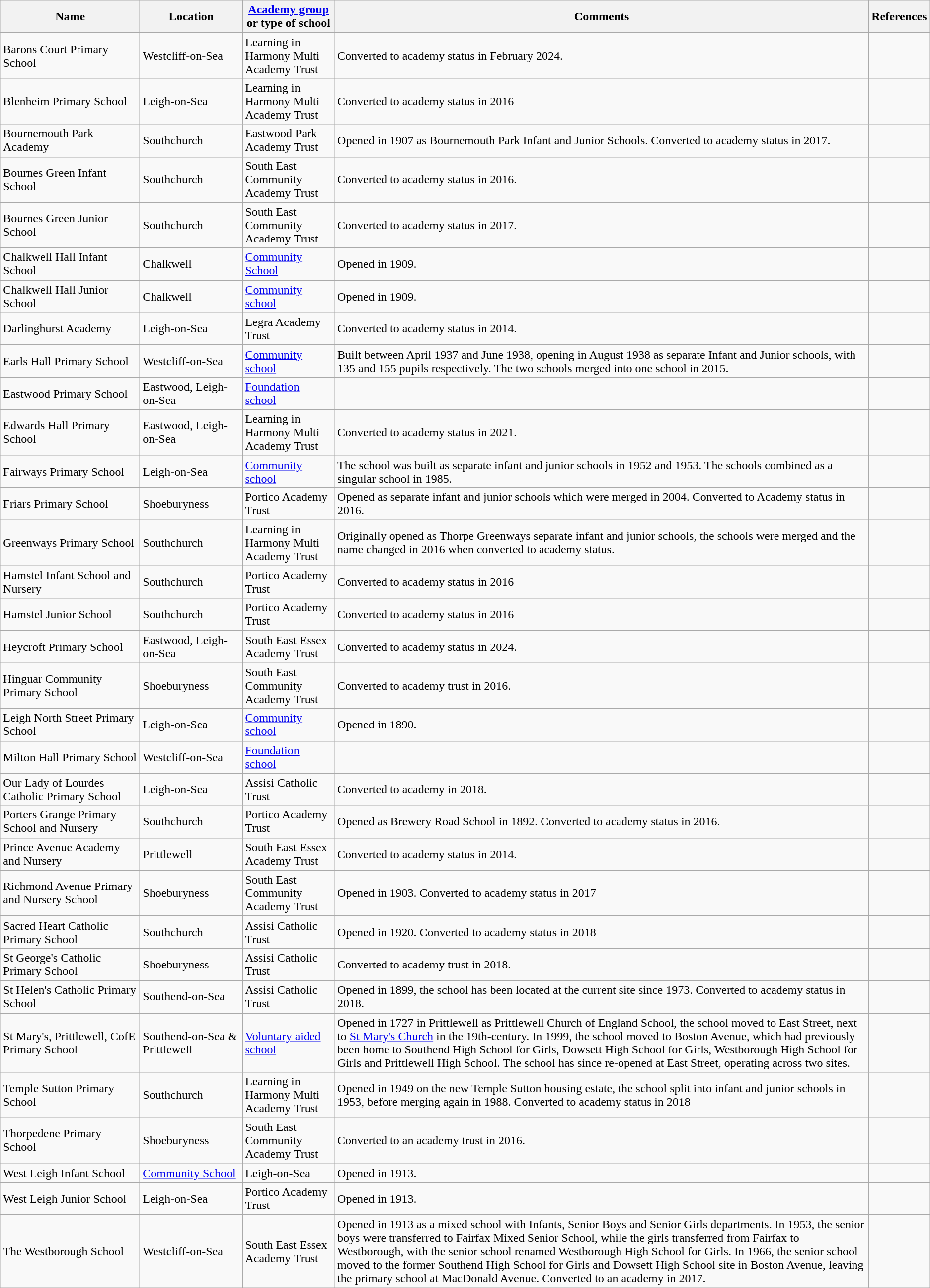<table class="wikitable sortable">
<tr>
<th width=180>Name</th>
<th width=130>Location</th>
<th><a href='#'>Academy group</a> or type of school</th>
<th class=unsortable>Comments</th>
<th class=unsortable>References</th>
</tr>
<tr>
<td>Barons Court Primary School</td>
<td>Westcliff-on-Sea</td>
<td>Learning in Harmony Multi Academy Trust</td>
<td>Converted to academy status in February 2024.</td>
<td></td>
</tr>
<tr>
<td>Blenheim Primary School</td>
<td>Leigh-on-Sea</td>
<td>Learning in Harmony Multi Academy Trust</td>
<td>Converted to academy status in 2016</td>
<td></td>
</tr>
<tr>
<td>Bournemouth Park Academy</td>
<td>Southchurch</td>
<td>Eastwood Park Academy Trust</td>
<td>Opened in 1907 as Bournemouth Park Infant and Junior Schools. Converted to academy status in 2017.</td>
<td></td>
</tr>
<tr>
<td>Bournes Green Infant School</td>
<td>Southchurch</td>
<td>South East Community Academy Trust</td>
<td>Converted to academy status in 2016.</td>
<td></td>
</tr>
<tr>
<td>Bournes Green Junior School</td>
<td>Southchurch</td>
<td>South East Community Academy Trust</td>
<td>Converted to academy status in 2017.</td>
<td></td>
</tr>
<tr>
<td>Chalkwell Hall Infant School</td>
<td>Chalkwell</td>
<td><a href='#'>Community School</a></td>
<td>Opened in 1909.</td>
<td></td>
</tr>
<tr>
<td>Chalkwell Hall Junior School</td>
<td>Chalkwell</td>
<td><a href='#'>Community school</a></td>
<td>Opened in 1909.</td>
<td></td>
</tr>
<tr>
<td>Darlinghurst Academy</td>
<td>Leigh-on-Sea</td>
<td>Legra Academy Trust</td>
<td>Converted to academy status in 2014.</td>
<td></td>
</tr>
<tr>
<td>Earls Hall Primary School</td>
<td>Westcliff-on-Sea</td>
<td><a href='#'>Community school</a></td>
<td>Built between April 1937 and June 1938, opening in August 1938 as separate Infant and Junior schools, with 135 and 155 pupils respectively. The two schools merged into one school in 2015.</td>
<td></td>
</tr>
<tr>
<td>Eastwood Primary School</td>
<td>Eastwood, Leigh-on-Sea</td>
<td><a href='#'>Foundation school</a></td>
<td></td>
<td></td>
</tr>
<tr>
<td>Edwards Hall Primary School</td>
<td>Eastwood, Leigh-on-Sea</td>
<td>Learning in Harmony Multi Academy Trust</td>
<td>Converted to academy status in 2021.</td>
<td></td>
</tr>
<tr>
<td>Fairways Primary School</td>
<td>Leigh-on-Sea</td>
<td><a href='#'>Community school</a></td>
<td>The school was built as separate infant and junior schools in 1952 and 1953. The schools combined as a singular school in 1985.</td>
<td></td>
</tr>
<tr>
<td>Friars Primary School</td>
<td>Shoeburyness</td>
<td>Portico Academy Trust</td>
<td>Opened as separate infant and junior schools which were merged in 2004. Converted to Academy status in 2016.</td>
<td></td>
</tr>
<tr>
<td>Greenways Primary School</td>
<td>Southchurch</td>
<td>Learning in Harmony Multi Academy Trust</td>
<td>Originally opened as Thorpe Greenways separate infant and junior schools, the schools were merged and the name changed in 2016 when converted to academy status.</td>
<td></td>
</tr>
<tr>
<td>Hamstel Infant School and Nursery</td>
<td>Southchurch</td>
<td>Portico Academy Trust</td>
<td>Converted to academy status in 2016</td>
<td></td>
</tr>
<tr>
<td>Hamstel Junior School</td>
<td>Southchurch</td>
<td>Portico Academy Trust</td>
<td>Converted to academy status in 2016</td>
<td></td>
</tr>
<tr>
<td>Heycroft Primary School</td>
<td>Eastwood, Leigh-on-Sea</td>
<td>South East Essex Academy Trust</td>
<td>Converted to academy status in 2024.</td>
<td></td>
</tr>
<tr>
<td>Hinguar Community Primary School</td>
<td>Shoeburyness</td>
<td>South East Community Academy Trust</td>
<td>Converted to academy trust in 2016.</td>
<td></td>
</tr>
<tr>
<td>Leigh North Street Primary School</td>
<td>Leigh-on-Sea</td>
<td><a href='#'>Community school</a></td>
<td>Opened in 1890.</td>
<td></td>
</tr>
<tr>
<td>Milton Hall Primary School</td>
<td>Westcliff-on-Sea</td>
<td><a href='#'>Foundation school</a></td>
<td></td>
<td></td>
</tr>
<tr>
<td>Our Lady of Lourdes Catholic Primary School</td>
<td>Leigh-on-Sea</td>
<td>Assisi Catholic Trust</td>
<td>Converted to academy in 2018.</td>
<td></td>
</tr>
<tr>
<td>Porters Grange Primary School and Nursery</td>
<td>Southchurch</td>
<td>Portico Academy Trust</td>
<td>Opened as Brewery Road School in 1892. Converted to academy status in 2016.</td>
<td></td>
</tr>
<tr>
<td>Prince Avenue Academy and Nursery</td>
<td>Prittlewell</td>
<td>South East Essex Academy Trust</td>
<td>Converted to academy status in 2014.</td>
<td></td>
</tr>
<tr>
<td>Richmond Avenue Primary and Nursery School</td>
<td>Shoeburyness</td>
<td>South East Community Academy Trust</td>
<td>Opened in 1903. Converted to academy status in 2017</td>
<td></td>
</tr>
<tr>
<td>Sacred Heart Catholic Primary School</td>
<td>Southchurch</td>
<td>Assisi Catholic Trust</td>
<td>Opened in 1920. Converted to academy status in 2018</td>
<td></td>
</tr>
<tr>
<td>St George's Catholic Primary School</td>
<td>Shoeburyness</td>
<td>Assisi Catholic Trust</td>
<td>Converted to academy trust in 2018.</td>
<td></td>
</tr>
<tr>
<td>St Helen's Catholic Primary School</td>
<td>Southend-on-Sea</td>
<td>Assisi Catholic Trust</td>
<td>Opened in 1899, the school has been located at the current site since 1973. Converted to academy status in 2018.</td>
<td></td>
</tr>
<tr>
<td>St Mary's, Prittlewell, CofE Primary School</td>
<td>Southend-on-Sea & Prittlewell</td>
<td><a href='#'>Voluntary aided school</a></td>
<td>Opened in 1727 in Prittlewell as Prittlewell Church of England School, the school moved to East Street, next to <a href='#'>St Mary's Church</a> in the 19th-century. In 1999, the school moved to Boston Avenue, which had previously been home to Southend High School for Girls, Dowsett High School for Girls, Westborough High School for Girls and Prittlewell High School. The school has since re-opened at East Street, operating across two sites.</td>
<td></td>
</tr>
<tr>
<td>Temple Sutton Primary School</td>
<td>Southchurch</td>
<td>Learning in Harmony Multi Academy Trust</td>
<td>Opened in 1949 on the new Temple Sutton housing estate, the school split into infant and junior schools in 1953, before merging again in 1988. Converted to academy status in 2018</td>
<td></td>
</tr>
<tr>
<td>Thorpedene Primary School</td>
<td>Shoeburyness</td>
<td>South East Community Academy Trust</td>
<td>Converted to an academy trust in 2016.</td>
<td></td>
</tr>
<tr>
<td>West Leigh Infant School</td>
<td><a href='#'>Community School</a></td>
<td>Leigh-on-Sea</td>
<td>Opened in 1913.</td>
<td></td>
</tr>
<tr>
<td>West Leigh Junior School</td>
<td>Leigh-on-Sea</td>
<td>Portico Academy Trust</td>
<td>Opened in 1913.</td>
<td></td>
</tr>
<tr>
<td>The Westborough School</td>
<td>Westcliff-on-Sea</td>
<td>South East Essex Academy Trust</td>
<td>Opened in 1913 as a mixed school with Infants, Senior Boys and Senior Girls departments. In 1953, the senior boys were transferred to Fairfax Mixed Senior School, while the girls transferred from Fairfax to Westborough, with the senior school renamed Westborough High School for Girls. In 1966, the senior school moved to the former Southend High School for Girls and Dowsett High School site in Boston Avenue, leaving the primary school at MacDonald Avenue. Converted to an academy in 2017.</td>
<td></td>
</tr>
</table>
